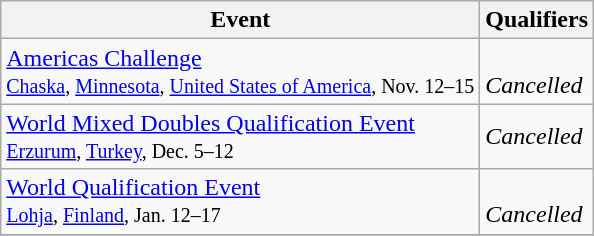<table class="wikitable">
<tr>
<th>Event</th>
<th>Qualifiers</th>
</tr>
<tr>
<td><a href='#'>Americas Challenge</a><br><small><a href='#'>Chaska</a>, <a href='#'>Minnesota</a>, <a href='#'>United States of America</a>, Nov. 12–15</small></td>
<td><br><em>Cancelled</em></td>
</tr>
<tr>
<td><a href='#'>World Mixed Doubles Qualification Event</a><br> <small><a href='#'>Erzurum</a>, <a href='#'>Turkey</a>, Dec. 5–12</small></td>
<td><em>Cancelled</em></td>
</tr>
<tr>
<td><a href='#'>World Qualification Event</a><br><small><a href='#'>Lohja</a>, <a href='#'>Finland</a>, Jan. 12–17</small></td>
<td><br><em>Cancelled</em></td>
</tr>
<tr>
</tr>
</table>
